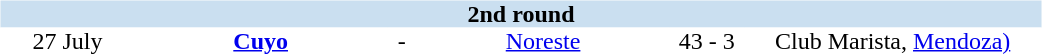<table table width=700>
<tr>
<td width=700 valign="top"><br><table border=0 cellspacing=0 cellpadding=0 style="font-size: 100%; border-collapse: collapse;" width=100%>
<tr bgcolor="#CADFF0">
<td style="font-size:100%"; align="center" colspan="6"><strong>2nd round</strong></td>
</tr>
<tr align=center bgcolor=#FFFFFF>
<td width=90>27 July</td>
<td width=170><strong><a href='#'>Cuyo</a></strong></td>
<td width=20>-</td>
<td width=170><a href='#'>Noreste</a></td>
<td width=50>43 - 3</td>
<td width=200>Club Marista, <a href='#'>Mendoza)</a></td>
</tr>
</table>
</td>
</tr>
</table>
